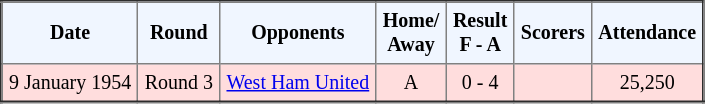<table border="2" cellpadding="4" style="border-collapse:collapse; text-align:center; font-size:smaller;">
<tr style="background:#f0f6ff;">
<th><strong>Date</strong></th>
<th><strong>Round</strong></th>
<th><strong>Opponents</strong></th>
<th><strong>Home/<br>Away</strong></th>
<th><strong>Result<br>F - A</strong></th>
<th><strong>Scorers</strong></th>
<th><strong>Attendance</strong></th>
</tr>
<tr bgcolor="#ffdddd">
<td>9 January 1954</td>
<td>Round 3</td>
<td><a href='#'>West Ham United</a></td>
<td>A</td>
<td>0 - 4</td>
<td></td>
<td>25,250</td>
</tr>
</table>
